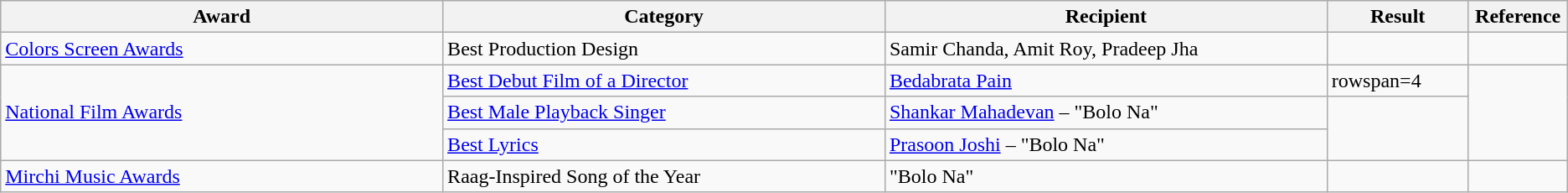<table class="wikitable"  >
<tr>
<th style="width:25%;" scope="col">Award</th>
<th style="width:25%;" scope="col">Category</th>
<th style="width:25%;" scope="col">Recipient</th>
<th style="width:8%;" scope="col">Result</th>
<th style="width:2%;" scope="col">Reference</th>
</tr>
<tr>
<td><a href='#'>Colors Screen Awards</a></td>
<td>Best Production Design</td>
<td>Samir Chanda, Amit Roy, Pradeep Jha</td>
<td></td>
<td></td>
</tr>
<tr>
<td rowspan=3><a href='#'>National Film Awards</a></td>
<td><a href='#'>Best Debut Film of a Director</a></td>
<td><a href='#'>Bedabrata Pain</a></td>
<td>rowspan=4 </td>
<td rowspan=3></td>
</tr>
<tr>
<td><a href='#'>Best Male Playback Singer</a></td>
<td><a href='#'>Shankar Mahadevan</a> – "Bolo Na"</td>
</tr>
<tr>
<td><a href='#'>Best Lyrics</a></td>
<td><a href='#'>Prasoon Joshi</a> – "Bolo Na"</td>
</tr>
<tr>
<td><a href='#'>Mirchi Music Awards</a></td>
<td>Raag-Inspired Song of the Year</td>
<td>"Bolo Na"</td>
<td></td>
</tr>
</table>
